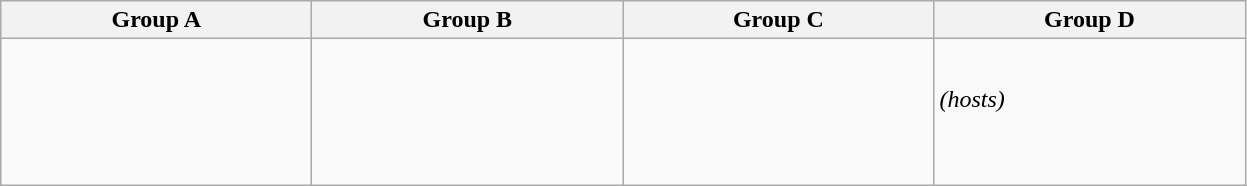<table class="wikitable">
<tr>
<th width=200px>Group A</th>
<th width=200px>Group B</th>
<th width=200px>Group C</th>
<th width=200px>Group D</th>
</tr>
<tr>
<td><br> <br>
 <br>
 <br>
 <br>
</td>
<td><br> <br>
 <br>
 <br>
 <br></td>
<td><br> <br>
 <br>
 <br>
</td>
<td><br> <em>(hosts)</em> <br>
 <br>
 <br>
</td>
</tr>
</table>
